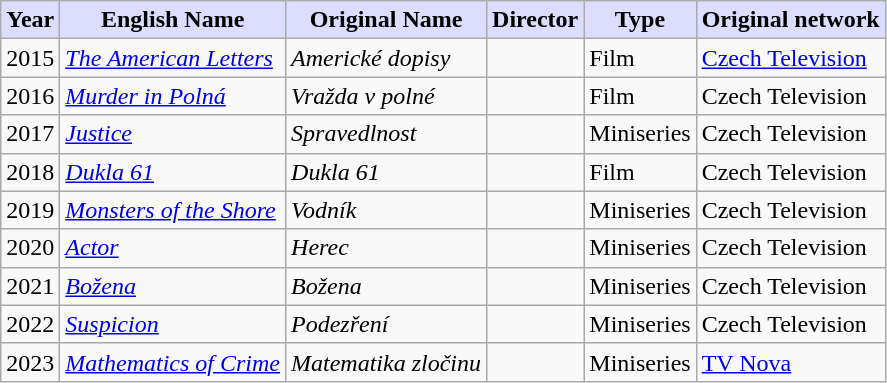<table class="wikitable sortable">
<tr>
<th style="background:#DDDDFF;">Year</th>
<th style="background:#DDDDFF;">English Name</th>
<th style="background:#DDDDFF;">Original Name</th>
<th style="background:#DDDDFF;">Director</th>
<th style="background:#DDDDFF;">Type</th>
<th style="background:#DDDDFF;">Original network</th>
</tr>
<tr>
<td>2015</td>
<td><em><a href='#'>The American Letters</a></em></td>
<td><em>Americké dopisy</em></td>
<td></td>
<td>Film</td>
<td> <a href='#'>Czech Television</a></td>
</tr>
<tr>
<td>2016</td>
<td><em><a href='#'>Murder in Polná</a></em></td>
<td><em>Vražda v polné</em></td>
<td></td>
<td>Film</td>
<td> Czech Television</td>
</tr>
<tr>
<td>2017</td>
<td><em><a href='#'>Justice</a></em></td>
<td><em>Spravedlnost</em></td>
<td></td>
<td>Miniseries</td>
<td> Czech Television</td>
</tr>
<tr>
<td>2018</td>
<td><em><a href='#'>Dukla 61</a></em></td>
<td><em>Dukla 61</em></td>
<td></td>
<td>Film</td>
<td> Czech Television</td>
</tr>
<tr>
<td>2019</td>
<td><em><a href='#'>Monsters of the Shore</a></em></td>
<td><em>Vodník</em></td>
<td></td>
<td>Miniseries</td>
<td> Czech Television</td>
</tr>
<tr>
<td>2020</td>
<td><em><a href='#'>Actor</a></em></td>
<td><em>Herec</em></td>
<td></td>
<td>Miniseries</td>
<td> Czech Television</td>
</tr>
<tr>
<td>2021</td>
<td><em><a href='#'>Božena</a></em></td>
<td><em>Božena</em></td>
<td></td>
<td>Miniseries</td>
<td> Czech Television</td>
</tr>
<tr>
<td>2022</td>
<td><em><a href='#'>Suspicion</a></em></td>
<td><em>Podezření</em></td>
<td></td>
<td>Miniseries</td>
<td> Czech Television</td>
</tr>
<tr>
<td>2023</td>
<td><em><a href='#'>Mathematics of Crime</a></em></td>
<td><em>Matematika zločinu</em></td>
<td></td>
<td>Miniseries</td>
<td> <a href='#'>TV Nova</a></td>
</tr>
</table>
